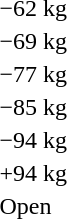<table>
<tr>
<td>−62 kg<br></td>
<td></td>
<td></td>
<td></td>
</tr>
<tr>
<td>−69 kg<br></td>
<td></td>
<td></td>
<td></td>
</tr>
<tr>
<td>−77 kg<br></td>
<td></td>
<td></td>
<td></td>
</tr>
<tr>
<td>−85 kg<br></td>
<td></td>
<td></td>
<td></td>
</tr>
<tr>
<td>−94 kg<br></td>
<td></td>
<td></td>
<td></td>
</tr>
<tr>
<td>+94 kg<br></td>
<td></td>
<td></td>
<td></td>
</tr>
<tr>
<td>Open<br></td>
<td></td>
<td></td>
<td></td>
</tr>
</table>
